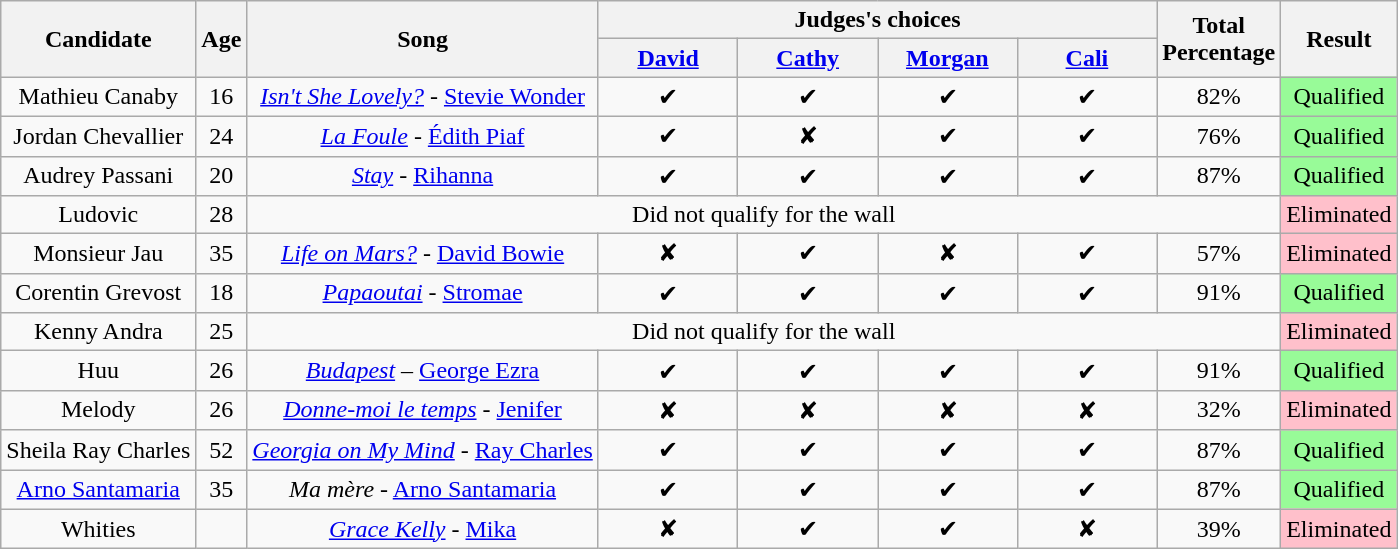<table class="wikitable" style="text-align:center;">
<tr>
<th rowspan="2">Candidate</th>
<th rowspan="2">Age</th>
<th rowspan="2">Song</th>
<th colspan="4">Judges's choices</th>
<th rowspan="2">Total <br> Percentage</th>
<th rowspan="2">Result</th>
</tr>
<tr>
<th width="10%"><a href='#'>David</a></th>
<th width="10%"><a href='#'>Cathy</a></th>
<th width="10%"><a href='#'>Morgan</a></th>
<th width="10%"><a href='#'>Cali</a></th>
</tr>
<tr>
<td>Mathieu Canaby</td>
<td>16</td>
<td><em><a href='#'>Isn't She Lovely?</a></em> - <a href='#'>Stevie Wonder</a></td>
<td>✔</td>
<td>✔</td>
<td>✔</td>
<td>✔</td>
<td>82%</td>
<td style="background:palegreen">Qualified</td>
</tr>
<tr>
<td>Jordan Chevallier</td>
<td>24</td>
<td><em><a href='#'>La Foule</a></em> - <a href='#'>Édith Piaf</a></td>
<td>✔</td>
<td>✘</td>
<td>✔</td>
<td>✔</td>
<td>76%</td>
<td style="background: palegreen ">Qualified</td>
</tr>
<tr>
<td>Audrey Passani</td>
<td>20</td>
<td><em><a href='#'>Stay</a></em> - <a href='#'>Rihanna</a></td>
<td>✔</td>
<td>✔</td>
<td>✔</td>
<td>✔</td>
<td>87%</td>
<td style="background: palegreen ">Qualified</td>
</tr>
<tr>
<td>Ludovic</td>
<td>28</td>
<td colspan="6">Did not qualify for the wall</td>
<td style="background:pink">Eliminated</td>
</tr>
<tr>
<td>Monsieur Jau</td>
<td>35</td>
<td><em><a href='#'>Life on Mars?</a></em> - <a href='#'>David Bowie</a></td>
<td>✘</td>
<td>✔</td>
<td>✘</td>
<td>✔</td>
<td>57%</td>
<td style="background: pink ">Eliminated</td>
</tr>
<tr>
<td>Corentin Grevost</td>
<td>18</td>
<td><em><a href='#'>Papaoutai</a></em> - <a href='#'>Stromae</a></td>
<td>✔</td>
<td>✔</td>
<td>✔</td>
<td>✔</td>
<td>91%</td>
<td style="background:palegreen">Qualified</td>
</tr>
<tr>
<td>Kenny Andra</td>
<td>25</td>
<td colspan="6">Did not qualify for the wall</td>
<td style="background:pink">Eliminated</td>
</tr>
<tr>
<td>Huu</td>
<td>26</td>
<td><em><a href='#'>Budapest</a></em> – <a href='#'>George Ezra</a></td>
<td>✔</td>
<td>✔</td>
<td>✔</td>
<td>✔</td>
<td>91%</td>
<td style="background:palegreen">Qualified</td>
</tr>
<tr>
<td>Melody</td>
<td>26</td>
<td><em><a href='#'>Donne-moi le temps</a></em> - <a href='#'>Jenifer</a></td>
<td>✘</td>
<td>✘</td>
<td>✘</td>
<td>✘</td>
<td>32%</td>
<td style="background:pink">Eliminated</td>
</tr>
<tr>
<td>Sheila Ray Charles</td>
<td>52</td>
<td><em><a href='#'>Georgia on My Mind</a></em> - <a href='#'>Ray Charles</a></td>
<td>✔</td>
<td>✔</td>
<td>✔</td>
<td>✔</td>
<td>87%</td>
<td style="background:palegreen">Qualified</td>
</tr>
<tr>
<td><a href='#'>Arno Santamaria</a></td>
<td>35</td>
<td><em>Ma mère</em> - <a href='#'>Arno Santamaria</a></td>
<td>✔</td>
<td>✔</td>
<td>✔</td>
<td>✔</td>
<td>87%</td>
<td style="background:palegreen">Qualified</td>
</tr>
<tr>
<td>Whities</td>
<td></td>
<td><em><a href='#'>Grace Kelly</a></em> - <a href='#'>Mika</a></td>
<td>✘</td>
<td>✔</td>
<td>✔</td>
<td>✘</td>
<td>39%</td>
<td style="background:pink">Eliminated</td>
</tr>
</table>
